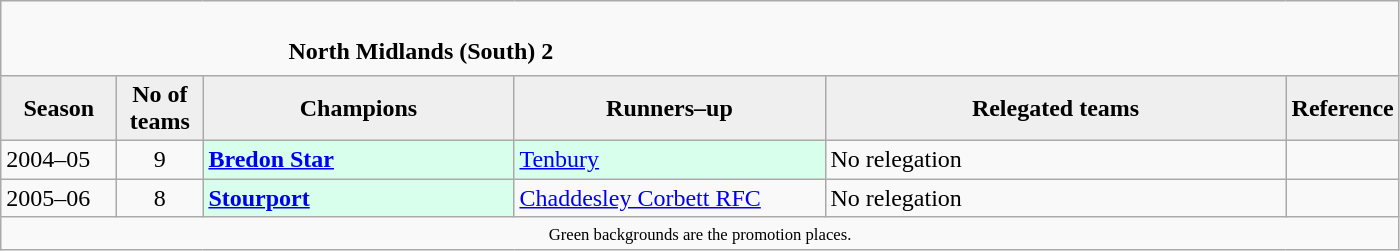<table class="wikitable" style="text-align: left;">
<tr>
<td colspan="11" cellpadding="0" cellspacing="0"><br><table border="0" style="width:100%;" cellpadding="0" cellspacing="0">
<tr>
<td style="width:20%; border:0;"></td>
<td style="border:0;"><strong>North Midlands (South) 2</strong></td>
<td style="width:20%; border:0;"></td>
</tr>
</table>
</td>
</tr>
<tr>
<th style="background:#efefef; width:70px;">Season</th>
<th style="background:#efefef; width:50px;">No of teams</th>
<th style="background:#efefef; width:200px;">Champions</th>
<th style="background:#efefef; width:200px;">Runners–up</th>
<th style="background:#efefef; width:300px;">Relegated teams</th>
<th style="background:#efefef; width:50px;">Reference</th>
</tr>
<tr align=left>
<td>2004–05</td>
<td style="text-align: center;">9</td>
<td style="background:#d8ffeb;"><strong><a href='#'>Bredon Star</a></strong></td>
<td style="background:#d8ffeb;"><a href='#'>Tenbury</a></td>
<td>No relegation</td>
<td></td>
</tr>
<tr>
<td>2005–06</td>
<td style="text-align: center;">8</td>
<td style="background:#d8ffeb;"><strong><a href='#'>Stourport</a></strong></td>
<td><a href='#'>Chaddesley Corbett RFC</a></td>
<td>No relegation</td>
<td></td>
</tr>
<tr>
<td colspan="15"  style="border:0; font-size:smaller; text-align:center;"><small><span>Green backgrounds</span> are the promotion places.</small></td>
</tr>
</table>
